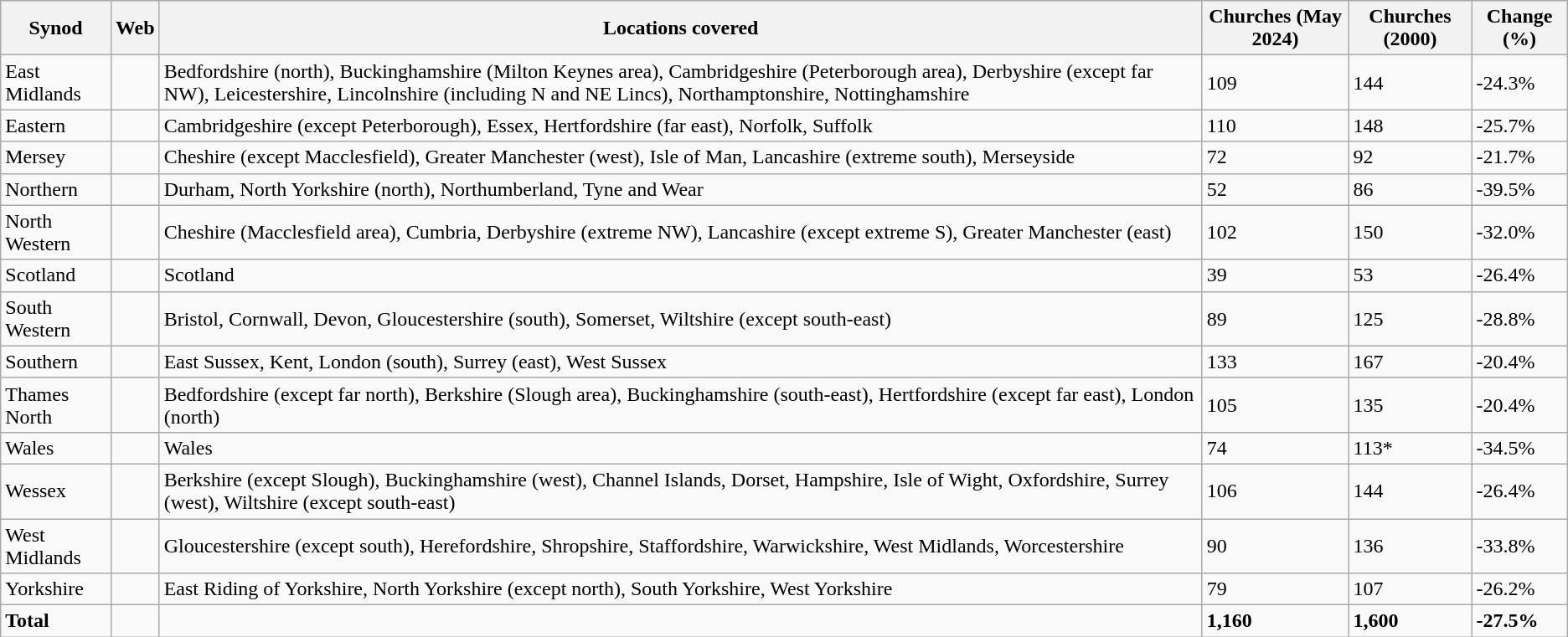<table class="wikitable sortable">
<tr>
<th>Synod</th>
<th>Web</th>
<th>Locations covered</th>
<th>Churches (May 2024)</th>
<th>Churches (2000)</th>
<th>Change (%)</th>
</tr>
<tr>
<td>East Midlands</td>
<td></td>
<td>Bedfordshire (north), Buckinghamshire (Milton Keynes area), Cambridgeshire (Peterborough area), Derbyshire (except far NW), Leicestershire, Lincolnshire (including N and NE Lincs), Northamptonshire, Nottinghamshire</td>
<td>109</td>
<td>144</td>
<td>-24.3%</td>
</tr>
<tr>
<td>Eastern</td>
<td></td>
<td>Cambridgeshire (except Peterborough), Essex, Hertfordshire (far east), Norfolk, Suffolk</td>
<td>110</td>
<td>148</td>
<td>-25.7%</td>
</tr>
<tr>
<td>Mersey</td>
<td></td>
<td>Cheshire (except Macclesfield), Greater Manchester (west), Isle of Man, Lancashire (extreme south), Merseyside</td>
<td>72</td>
<td>92</td>
<td>-21.7%</td>
</tr>
<tr>
<td>Northern</td>
<td></td>
<td>Durham, North Yorkshire (north), Northumberland, Tyne and Wear</td>
<td>52</td>
<td>86</td>
<td>-39.5%</td>
</tr>
<tr>
<td>North Western</td>
<td></td>
<td>Cheshire (Macclesfield area), Cumbria, Derbyshire (extreme NW), Lancashire (except extreme S), Greater Manchester (east)</td>
<td>102</td>
<td>150</td>
<td>-32.0%</td>
</tr>
<tr>
<td>Scotland</td>
<td></td>
<td>Scotland</td>
<td>39</td>
<td>53</td>
<td>-26.4%</td>
</tr>
<tr>
<td>South Western</td>
<td></td>
<td>Bristol, Cornwall, Devon, Gloucestershire (south), Somerset, Wiltshire (except south-east)</td>
<td>89</td>
<td>125</td>
<td>-28.8%</td>
</tr>
<tr>
<td>Southern</td>
<td></td>
<td>East Sussex, Kent, London (south), Surrey (east), West Sussex</td>
<td>133</td>
<td>167</td>
<td>-20.4%</td>
</tr>
<tr>
<td>Thames North</td>
<td></td>
<td>Bedfordshire (except far north), Berkshire (Slough area), Buckinghamshire (south-east), Hertfordshire (except far east), London (north)</td>
<td>105</td>
<td>135</td>
<td>-20.4%</td>
</tr>
<tr>
<td>Wales</td>
<td></td>
<td>Wales</td>
<td>74</td>
<td>113*</td>
<td>-34.5%</td>
</tr>
<tr>
<td>Wessex</td>
<td></td>
<td>Berkshire (except Slough), Buckinghamshire (west), Channel Islands, Dorset, Hampshire, Isle of Wight, Oxfordshire, Surrey (west), Wiltshire (except south-east)</td>
<td>106</td>
<td>144</td>
<td>-26.4%</td>
</tr>
<tr>
<td>West Midlands</td>
<td></td>
<td>Gloucestershire (except south), Herefordshire, Shropshire, Staffordshire, Warwickshire, West Midlands, Worcestershire</td>
<td>90</td>
<td>136</td>
<td>-33.8%</td>
</tr>
<tr>
<td>Yorkshire</td>
<td></td>
<td>East Riding of Yorkshire, North Yorkshire (except north), South Yorkshire, West Yorkshire</td>
<td>79</td>
<td>107</td>
<td>-26.2%</td>
</tr>
<tr>
<td><strong>Total</strong></td>
<td></td>
<td></td>
<td><strong>1,160</strong></td>
<td><strong>1,600</strong></td>
<td><strong>-27.5%</strong></td>
</tr>
</table>
